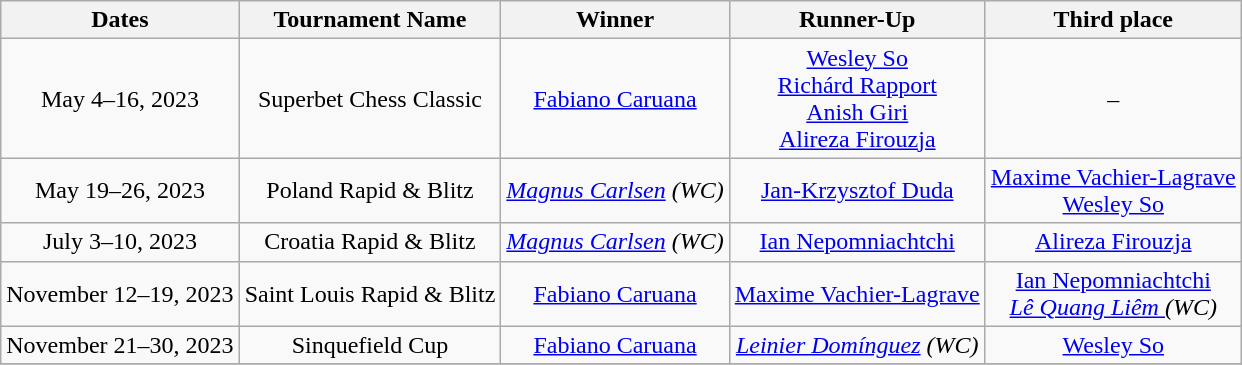<table class="wikitable sortable" style="text-align:center;">
<tr>
<th>Dates</th>
<th>Tournament Name</th>
<th>Winner</th>
<th>Runner-Up</th>
<th>Third place</th>
</tr>
<tr>
<td>May 4–16, 2023</td>
<td>Superbet Chess Classic</td>
<td> <a href='#'>Fabiano Caruana</a></td>
<td> <a href='#'>Wesley So</a><br>  <a href='#'>Richárd Rapport</a><br>  <a href='#'>Anish Giri</a><br>  <a href='#'>Alireza Firouzja</a></td>
<td>–</td>
</tr>
<tr>
<td>May 19–26, 2023</td>
<td>Poland Rapid & Blitz</td>
<td><em> <a href='#'>Magnus Carlsen</a> (WC)</em></td>
<td> <a href='#'>Jan-Krzysztof Duda</a></td>
<td> <a href='#'>Maxime Vachier-Lagrave</a><br> <a href='#'>Wesley So</a></td>
</tr>
<tr>
<td>July 3–10, 2023</td>
<td>Croatia Rapid & Blitz</td>
<td><em> <a href='#'>Magnus Carlsen</a> (WC)</em></td>
<td> <a href='#'>Ian Nepomniachtchi</a></td>
<td> <a href='#'>Alireza Firouzja</a></td>
</tr>
<tr>
<td>November 12–19, 2023</td>
<td>Saint Louis Rapid & Blitz</td>
<td> <a href='#'>Fabiano Caruana</a></td>
<td> <a href='#'>Maxime Vachier-Lagrave</a></td>
<td> <a href='#'>Ian Nepomniachtchi</a><br><em> <a href='#'>Lê Quang Liêm </a> (WC)</em></td>
</tr>
<tr>
<td>November 21–30, 2023</td>
<td>Sinquefield Cup</td>
<td> <a href='#'>Fabiano Caruana</a></td>
<td><em> <a href='#'>Leinier Domínguez</a> (WC)</em></td>
<td> <a href='#'>Wesley So</a></td>
</tr>
<tr>
</tr>
</table>
